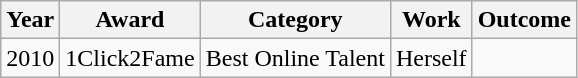<table class="wikitable">
<tr>
<th>Year</th>
<th>Award</th>
<th>Category</th>
<th>Work</th>
<th>Outcome</th>
</tr>
<tr>
<td>2010</td>
<td>1Click2Fame</td>
<td>Best Online Talent</td>
<td>Herself</td>
<td></td>
</tr>
</table>
